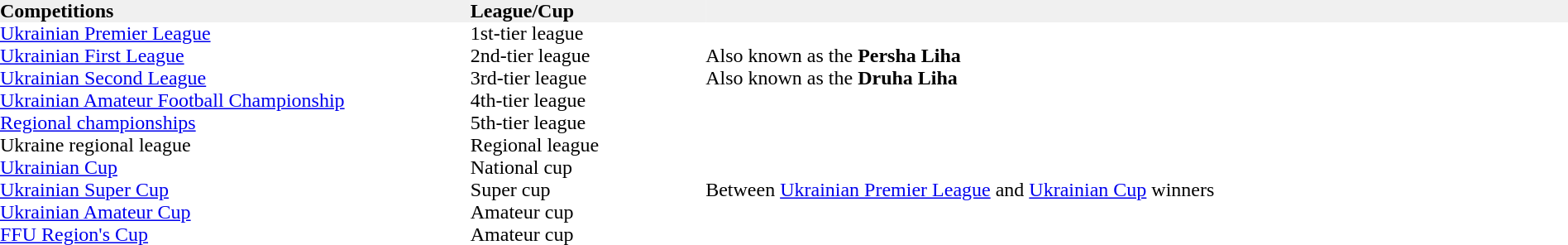<table width="100%" cellspacing="0" cellpadding="0">
<tr bgcolor="F0F0F0">
<th width="30%" align="left"> Competitions</th>
<th width="15%" align="left">League/Cup</th>
<th width="55%" align="left"></th>
</tr>
<tr>
<td><a href='#'>Ukrainian Premier League</a></td>
<td>1st-tier league</td>
<td> </td>
</tr>
<tr>
<td><a href='#'>Ukrainian First League</a></td>
<td>2nd-tier league</td>
<td>Also known as the <strong>Persha Liha</strong></td>
</tr>
<tr>
<td><a href='#'>Ukrainian Second League</a></td>
<td>3rd-tier league</td>
<td>Also known as the <strong>Druha Liha</strong></td>
</tr>
<tr>
<td><a href='#'>Ukrainian Amateur Football Championship</a></td>
<td>4th-tier league</td>
<td></td>
</tr>
<tr>
<td><a href='#'>Regional championships</a></td>
<td>5th-tier league</td>
<td></td>
</tr>
<tr>
<td>Ukraine regional league</td>
<td>Regional league</td>
<td></td>
</tr>
<tr>
<td><a href='#'>Ukrainian Cup</a></td>
<td>National cup</td>
<td> </td>
</tr>
<tr>
<td><a href='#'>Ukrainian Super Cup</a></td>
<td>Super cup</td>
<td>Between <a href='#'>Ukrainian Premier League</a> and <a href='#'>Ukrainian Cup</a> winners</td>
</tr>
<tr>
<td><a href='#'>Ukrainian Amateur Cup</a></td>
<td>Amateur cup</td>
<td></td>
</tr>
<tr>
<td><a href='#'>FFU Region's Cup</a></td>
<td>Amateur cup</td>
<td></td>
</tr>
</table>
